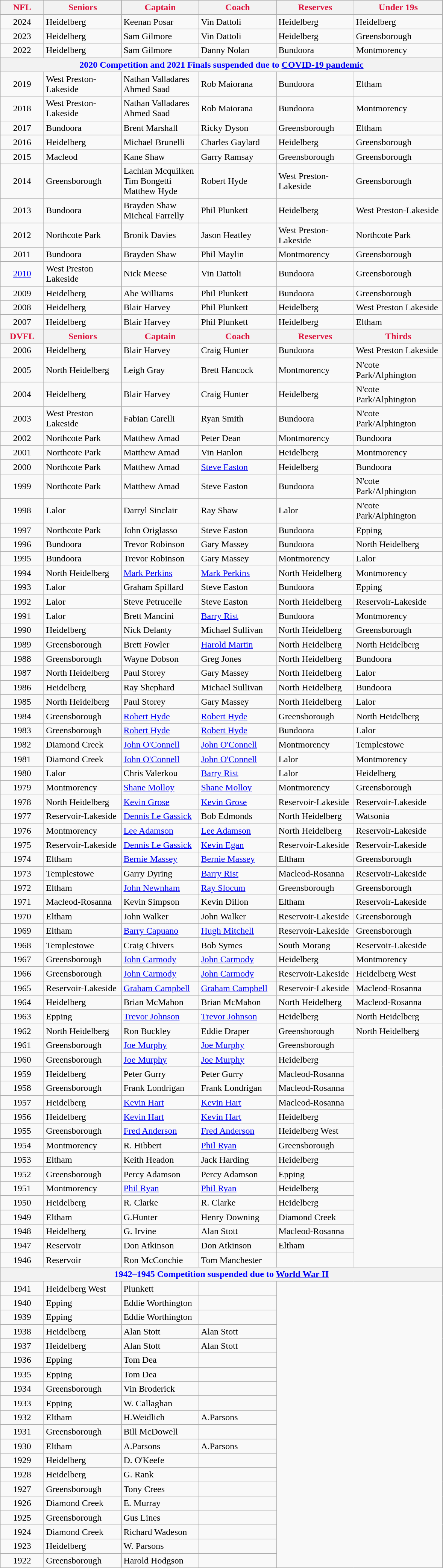<table class="wikitable">
<tr>
<th style="color:crimson; width:70px;">NFL</th>
<th style="color:crimson; width:130px;">Seniors</th>
<th style="color:crimson; width:130px;">Captain</th>
<th style="color:crimson; width:130px;">Coach</th>
<th style="color:crimson; width:130px;">Reserves</th>
<th style="color:crimson; width:150px;">Under 19s</th>
</tr>
<tr>
<td style="text-align:center;">2024</td>
<td>Heidelberg</td>
<td>Keenan Posar</td>
<td>Vin Dattoli</td>
<td>Heidelberg</td>
<td>Heidelberg</td>
</tr>
<tr>
<td style="text-align:center;">2023</td>
<td>Heidelberg </td>
<td>Sam Gilmore</td>
<td>Vin Dattoli</td>
<td>Heidelberg</td>
<td>Greensborough</td>
</tr>
<tr>
<td style="text-align:center;">2022</td>
<td>Heidelberg</td>
<td>Sam Gilmore</td>
<td>Danny Nolan</td>
<td>Bundoora</td>
<td>Montmorency</td>
</tr>
<tr>
<th style="color:blue" colspan="6">2020 Competition and 2021 Finals suspended due to <a href='#'>COVID-19 pandemic</a></th>
</tr>
<tr>
<td style="text-align:center;">2019</td>
<td>West Preston-Lakeside</td>
<td>Nathan Valladares<br>Ahmed Saad</td>
<td>Rob Maiorana</td>
<td>Bundoora</td>
<td>Eltham</td>
</tr>
<tr>
<td style="text-align:center;">2018</td>
<td>West Preston-Lakeside</td>
<td>Nathan Valladares<br>Ahmed Saad</td>
<td>Rob Maiorana</td>
<td>Bundoora</td>
<td>Montmorency</td>
</tr>
<tr>
<td style="text-align:center;">2017</td>
<td>Bundoora</td>
<td>Brent Marshall</td>
<td>Ricky Dyson</td>
<td>Greensborough</td>
<td>Eltham</td>
</tr>
<tr>
<td style="text-align:center;">2016</td>
<td>Heidelberg</td>
<td>Michael Brunelli</td>
<td>Charles Gaylard</td>
<td>Heidelberg</td>
<td>Greensborough</td>
</tr>
<tr>
<td style="text-align:center;">2015</td>
<td>Macleod</td>
<td>Kane Shaw</td>
<td>Garry Ramsay</td>
<td>Greensborough</td>
<td>Greensborough</td>
</tr>
<tr>
<td style="text-align:center;">2014</td>
<td>Greensborough</td>
<td>Lachlan Mcquilken <br> Tim Bongetti <br> Matthew Hyde</td>
<td>Robert Hyde</td>
<td>West Preston-Lakeside</td>
<td>Greensborough</td>
</tr>
<tr>
<td style="text-align:center;">2013</td>
<td>Bundoora</td>
<td>Brayden Shaw <br> Micheal Farrelly</td>
<td>Phil Plunkett</td>
<td>Heidelberg</td>
<td>West Preston-Lakeside</td>
</tr>
<tr>
<td style="text-align:center;">2012</td>
<td>Northcote Park</td>
<td>Bronik Davies</td>
<td>Jason Heatley</td>
<td>West Preston-Lakeside</td>
<td>Northcote Park</td>
</tr>
<tr>
<td style="text-align:center;">2011</td>
<td>Bundoora</td>
<td>Brayden Shaw</td>
<td>Phil Maylin</td>
<td>Montmorency</td>
<td>Greensborough</td>
</tr>
<tr>
<td style="text-align:center;"><a href='#'>2010</a></td>
<td>West Preston Lakeside</td>
<td>Nick Meese</td>
<td>Vin Dattoli</td>
<td>Bundoora</td>
<td>Greensborough</td>
</tr>
<tr>
<td style="text-align:center;">2009</td>
<td>Heidelberg</td>
<td>Abe Williams</td>
<td>Phil Plunkett</td>
<td>Bundoora</td>
<td>Greensborough</td>
</tr>
<tr>
<td style="text-align:center;">2008</td>
<td>Heidelberg</td>
<td>Blair Harvey</td>
<td>Phil Plunkett</td>
<td>Heidelberg</td>
<td>West Preston Lakeside</td>
</tr>
<tr>
<td style="text-align:center;">2007</td>
<td>Heidelberg</td>
<td>Blair Harvey</td>
<td>Phil Plunkett</td>
<td>Heidelberg</td>
<td>Eltham</td>
</tr>
<tr>
<th style="color:crimson; width:70px;">DVFL</th>
<th style="color:crimson; width:130px;">Seniors</th>
<th style="color:crimson; width:130px;">Captain</th>
<th style="color:crimson; width:130px;">Coach</th>
<th style="color:crimson; width:130px;">Reserves</th>
<th style="color:crimson; width:150px;">Thirds</th>
</tr>
<tr>
<td style="text-align:center;">2006</td>
<td>Heidelberg</td>
<td>Blair Harvey</td>
<td>Craig Hunter</td>
<td>Bundoora</td>
<td>West Preston Lakeside</td>
</tr>
<tr>
<td style="text-align:center;">2005</td>
<td>North Heidelberg</td>
<td>Leigh Gray</td>
<td>Brett Hancock</td>
<td>Montmorency</td>
<td>N'cote Park/Alphington</td>
</tr>
<tr>
<td style="text-align:center;">2004</td>
<td>Heidelberg</td>
<td>Blair Harvey</td>
<td>Craig Hunter</td>
<td>Heidelberg</td>
<td>N'cote Park/Alphington</td>
</tr>
<tr>
<td style="text-align:center;">2003</td>
<td>West Preston Lakeside</td>
<td>Fabian Carelli</td>
<td>Ryan Smith</td>
<td>Bundoora</td>
<td>N'cote Park/Alphington</td>
</tr>
<tr>
<td style="text-align:center;">2002</td>
<td>Northcote Park</td>
<td>Matthew Amad</td>
<td>Peter Dean</td>
<td>Montmorency</td>
<td>Bundoora</td>
</tr>
<tr>
<td style="text-align:center;">2001</td>
<td>Northcote Park</td>
<td>Matthew Amad</td>
<td>Vin Hanlon</td>
<td>Heidelberg</td>
<td>Montmorency</td>
</tr>
<tr>
<td style="text-align:center;">2000</td>
<td>Northcote Park</td>
<td>Matthew Amad</td>
<td><a href='#'>Steve Easton</a></td>
<td>Heidelberg</td>
<td>Bundoora</td>
</tr>
<tr>
<td style="text-align:center;">1999</td>
<td>Northcote Park</td>
<td>Matthew Amad</td>
<td>Steve Easton</td>
<td>Bundoora</td>
<td>N'cote Park/Alphington</td>
</tr>
<tr>
<td style="text-align:center;">1998</td>
<td>Lalor</td>
<td>Darryl Sinclair</td>
<td>Ray Shaw</td>
<td>Lalor</td>
<td>N'cote Park/Alphington</td>
</tr>
<tr>
<td style="text-align:center;">1997</td>
<td>Northcote Park</td>
<td>John Origlasso</td>
<td>Steve Easton</td>
<td>Bundoora</td>
<td>Epping</td>
</tr>
<tr>
<td style="text-align:center;">1996</td>
<td>Bundoora</td>
<td>Trevor Robinson</td>
<td>Gary Massey</td>
<td>Bundoora</td>
<td>North Heidelberg</td>
</tr>
<tr>
<td style="text-align:center;">1995</td>
<td>Bundoora</td>
<td>Trevor Robinson</td>
<td>Gary Massey</td>
<td>Montmorency</td>
<td>Lalor</td>
</tr>
<tr>
<td style="text-align:center;">1994</td>
<td>North Heidelberg</td>
<td><a href='#'>Mark Perkins</a></td>
<td><a href='#'>Mark Perkins</a></td>
<td>North Heidelberg</td>
<td>Montmorency</td>
</tr>
<tr>
<td style="text-align:center;">1993</td>
<td>Lalor</td>
<td>Graham Spillard</td>
<td>Steve Easton</td>
<td>Bundoora</td>
<td>Epping</td>
</tr>
<tr>
<td style="text-align:center;">1992</td>
<td>Lalor</td>
<td>Steve Petrucelle</td>
<td>Steve Easton</td>
<td>North Heidelberg</td>
<td>Reservoir-Lakeside</td>
</tr>
<tr>
<td style="text-align:center;">1991</td>
<td>Lalor</td>
<td>Brett Mancini</td>
<td><a href='#'>Barry Rist</a></td>
<td>Bundoora</td>
<td>Montmorency</td>
</tr>
<tr>
<td style="text-align:center;">1990</td>
<td>Heidelberg</td>
<td>Nick Delanty</td>
<td>Michael Sullivan</td>
<td>North Heidelberg</td>
<td>Greensborough</td>
</tr>
<tr>
<td style="text-align:center;">1989</td>
<td>Greensborough</td>
<td>Brett Fowler</td>
<td><a href='#'>Harold Martin</a></td>
<td>North Heidelberg</td>
<td>North Heidelberg</td>
</tr>
<tr>
<td style="text-align:center;">1988</td>
<td>Greensborough</td>
<td>Wayne Dobson</td>
<td>Greg Jones</td>
<td>North Heidelberg</td>
<td>Bundoora</td>
</tr>
<tr>
<td style="text-align:center;">1987</td>
<td>North Heidelberg</td>
<td>Paul Storey</td>
<td>Gary Massey</td>
<td>North Heidelberg</td>
<td>Lalor</td>
</tr>
<tr>
<td style="text-align:center;">1986</td>
<td>Heidelberg</td>
<td>Ray Shephard</td>
<td>Michael Sullivan</td>
<td>North Heidelberg</td>
<td>Bundoora</td>
</tr>
<tr>
<td style="text-align:center;">1985</td>
<td>North Heidelberg</td>
<td>Paul Storey</td>
<td>Gary Massey</td>
<td>North Heidelberg</td>
<td>Lalor</td>
</tr>
<tr>
<td style="text-align:center;">1984</td>
<td>Greensborough</td>
<td><a href='#'>Robert Hyde</a></td>
<td><a href='#'>Robert Hyde</a></td>
<td>Greensborough</td>
<td>North Heidelberg</td>
</tr>
<tr>
<td style="text-align:center;">1983</td>
<td>Greensborough</td>
<td><a href='#'>Robert Hyde</a></td>
<td><a href='#'>Robert Hyde</a></td>
<td>Bundoora</td>
<td>Lalor</td>
</tr>
<tr>
<td style="text-align:center;">1982</td>
<td>Diamond Creek</td>
<td><a href='#'>John O'Connell</a></td>
<td><a href='#'>John O'Connell</a></td>
<td>Montmorency</td>
<td>Templestowe</td>
</tr>
<tr>
<td style="text-align:center;">1981</td>
<td>Diamond Creek</td>
<td><a href='#'>John O'Connell</a></td>
<td><a href='#'>John O'Connell</a></td>
<td>Lalor</td>
<td>Montmorency</td>
</tr>
<tr>
<td style="text-align:center;">1980</td>
<td>Lalor</td>
<td>Chris Valerkou</td>
<td><a href='#'>Barry Rist</a></td>
<td>Lalor</td>
<td>Heidelberg</td>
</tr>
<tr>
<td style="text-align:center;">1979</td>
<td>Montmorency</td>
<td><a href='#'>Shane Molloy</a></td>
<td><a href='#'>Shane Molloy</a></td>
<td>Montmorency</td>
<td>Greensborough</td>
</tr>
<tr>
<td style="text-align:center;">1978</td>
<td>North Heidelberg</td>
<td><a href='#'>Kevin Grose</a></td>
<td><a href='#'>Kevin Grose</a></td>
<td>Reservoir-Lakeside</td>
<td>Reservoir-Lakeside</td>
</tr>
<tr>
<td style="text-align:center;">1977</td>
<td>Reservoir-Lakeside</td>
<td><a href='#'>Dennis Le Gassick</a></td>
<td>Bob Edmonds</td>
<td>North Heidelberg</td>
<td>Watsonia</td>
</tr>
<tr>
<td style="text-align:center;">1976</td>
<td>Montmorency</td>
<td><a href='#'>Lee Adamson</a></td>
<td><a href='#'>Lee Adamson</a></td>
<td>North Heidelberg</td>
<td>Reservoir-Lakeside</td>
</tr>
<tr>
<td style="text-align:center;">1975</td>
<td>Reservoir-Lakeside</td>
<td><a href='#'>Dennis Le Gassick</a></td>
<td><a href='#'>Kevin Egan</a></td>
<td>Reservoir-Lakeside</td>
<td>Reservoir-Lakeside</td>
</tr>
<tr>
<td style="text-align:center;">1974</td>
<td>Eltham</td>
<td><a href='#'>Bernie Massey</a></td>
<td><a href='#'>Bernie Massey</a></td>
<td>Eltham</td>
<td>Greensborough</td>
</tr>
<tr>
<td style="text-align:center;">1973</td>
<td>Templestowe</td>
<td>Garry Dyring</td>
<td><a href='#'>Barry Rist</a></td>
<td>Macleod-Rosanna</td>
<td>Reservoir-Lakeside</td>
</tr>
<tr>
<td style="text-align:center;">1972</td>
<td>Eltham</td>
<td><a href='#'>John Newnham</a></td>
<td><a href='#'>Ray Slocum</a></td>
<td>Greensborough</td>
<td>Greensborough</td>
</tr>
<tr>
<td style="text-align:center;">1971</td>
<td>Macleod-Rosanna</td>
<td>Kevin Simpson</td>
<td>Kevin Dillon</td>
<td>Eltham</td>
<td>Reservoir-Lakeside</td>
</tr>
<tr>
<td style="text-align:center;">1970</td>
<td>Eltham</td>
<td>John Walker</td>
<td>John Walker</td>
<td>Reservoir-Lakeside</td>
<td>Greensborough</td>
</tr>
<tr>
<td style="text-align:center;">1969</td>
<td>Eltham</td>
<td><a href='#'>Barry Capuano</a></td>
<td><a href='#'>Hugh Mitchell</a></td>
<td>Reservoir-Lakeside</td>
<td>Greensborough</td>
</tr>
<tr>
<td style="text-align:center;">1968</td>
<td>Templestowe</td>
<td>Craig Chivers</td>
<td>Bob Symes</td>
<td>South Morang</td>
<td>Reservoir-Lakeside</td>
</tr>
<tr>
<td style="text-align:center;">1967</td>
<td>Greensborough</td>
<td><a href='#'>John Carmody</a></td>
<td><a href='#'>John Carmody</a></td>
<td>Heidelberg</td>
<td>Montmorency</td>
</tr>
<tr>
<td style="text-align:center;">1966</td>
<td>Greensborough</td>
<td><a href='#'>John Carmody</a></td>
<td><a href='#'>John Carmody</a></td>
<td>Reservoir-Lakeside</td>
<td>Heidelberg West</td>
</tr>
<tr>
<td style="text-align:center;">1965</td>
<td>Reservoir-Lakeside</td>
<td><a href='#'>Graham Campbell</a></td>
<td><a href='#'>Graham Campbell</a></td>
<td>Reservoir-Lakeside</td>
<td>Macleod-Rosanna</td>
</tr>
<tr>
<td style="text-align:center;">1964</td>
<td>Heidelberg</td>
<td>Brian McMahon</td>
<td>Brian McMahon</td>
<td>North Heidelberg</td>
<td>Macleod-Rosanna</td>
</tr>
<tr>
<td style="text-align:center;">1963</td>
<td>Epping</td>
<td><a href='#'>Trevor Johnson</a></td>
<td><a href='#'>Trevor Johnson</a></td>
<td>Heidelberg</td>
<td>North Heidelberg</td>
</tr>
<tr>
<td style="text-align:center;">1962</td>
<td>North Heidelberg</td>
<td>Ron Buckley</td>
<td>Eddie Draper</td>
<td>Greensborough</td>
<td>North Heidelberg</td>
</tr>
<tr>
<td style="text-align:center;">1961</td>
<td>Greensborough</td>
<td><a href='#'>Joe Murphy</a></td>
<td><a href='#'>Joe Murphy</a></td>
<td>Greensborough</td>
</tr>
<tr>
<td style="text-align:center;">1960</td>
<td>Greensborough</td>
<td><a href='#'>Joe Murphy</a></td>
<td><a href='#'>Joe Murphy</a></td>
<td>Heidelberg</td>
</tr>
<tr>
<td style="text-align:center;">1959</td>
<td>Heidelberg</td>
<td>Peter Gurry</td>
<td>Peter Gurry</td>
<td>Macleod-Rosanna</td>
</tr>
<tr>
<td style="text-align:center;">1958</td>
<td>Greensborough</td>
<td>Frank Londrigan</td>
<td>Frank Londrigan</td>
<td>Macleod-Rosanna</td>
</tr>
<tr>
<td style="text-align:center;">1957</td>
<td>Heidelberg</td>
<td><a href='#'>Kevin Hart</a></td>
<td><a href='#'>Kevin Hart</a></td>
<td>Macleod-Rosanna</td>
</tr>
<tr>
<td style="text-align:center;">1956</td>
<td>Heidelberg</td>
<td><a href='#'>Kevin Hart</a></td>
<td><a href='#'>Kevin Hart</a></td>
<td>Heidelberg</td>
</tr>
<tr>
<td style="text-align:center;">1955</td>
<td>Greensborough</td>
<td><a href='#'>Fred Anderson</a></td>
<td><a href='#'>Fred Anderson</a></td>
<td>Heidelberg West</td>
</tr>
<tr>
<td style="text-align:center;">1954</td>
<td>Montmorency</td>
<td>R. Hibbert</td>
<td><a href='#'>Phil Ryan</a></td>
<td>Greensborough</td>
</tr>
<tr>
<td style="text-align:center;">1953</td>
<td>Eltham</td>
<td>Keith Headon</td>
<td>Jack Harding</td>
<td>Heidelberg</td>
</tr>
<tr>
<td style="text-align:center;">1952</td>
<td>Greensborough</td>
<td>Percy Adamson</td>
<td>Percy Adamson</td>
<td>Epping</td>
</tr>
<tr>
<td style="text-align:center;">1951</td>
<td>Montmorency</td>
<td><a href='#'>Phil Ryan</a></td>
<td><a href='#'>Phil Ryan</a></td>
<td>Heidelberg</td>
</tr>
<tr>
<td style="text-align:center;">1950</td>
<td>Heidelberg</td>
<td>R. Clarke</td>
<td>R. Clarke</td>
<td>Heidelberg</td>
</tr>
<tr>
<td style="text-align:center;">1949</td>
<td>Eltham</td>
<td>G.Hunter</td>
<td>Henry Downing</td>
<td>Diamond Creek</td>
</tr>
<tr>
<td style="text-align:center;">1948</td>
<td>Heidelberg</td>
<td>G. Irvine</td>
<td>Alan Stott</td>
<td>Macleod-Rosanna</td>
</tr>
<tr>
<td style="text-align:center;">1947</td>
<td>Reservoir</td>
<td>Don Atkinson</td>
<td>Don Atkinson</td>
<td>Eltham</td>
</tr>
<tr>
<td style="text-align:center;">1946</td>
<td>Reservoir</td>
<td>Ron McConchie</td>
<td>Tom Manchester</td>
<td></td>
</tr>
<tr>
<th style="color:blue" colspan="6">1942–1945 Competition suspended due to <a href='#'>World War II</a></th>
</tr>
<tr>
<td style="text-align:center;">1941</td>
<td>Heidelberg West</td>
<td>Plunkett</td>
<td></td>
</tr>
<tr>
<td style="text-align:center;">1940</td>
<td>Epping</td>
<td>Eddie Worthington</td>
<td></td>
</tr>
<tr>
<td style="text-align:center;">1939</td>
<td>Epping</td>
<td>Eddie Worthington</td>
<td></td>
</tr>
<tr>
<td style="text-align:center;">1938</td>
<td>Heidelberg</td>
<td>Alan Stott</td>
<td>Alan Stott</td>
</tr>
<tr>
<td style="text-align:center;">1937</td>
<td>Heidelberg</td>
<td>Alan Stott</td>
<td>Alan Stott</td>
</tr>
<tr>
<td style="text-align:center;">1936</td>
<td>Epping</td>
<td>Tom Dea</td>
<td></td>
</tr>
<tr>
<td style="text-align:center;">1935</td>
<td>Epping</td>
<td>Tom Dea</td>
<td></td>
</tr>
<tr>
<td style="text-align:center;">1934</td>
<td>Greensborough</td>
<td>Vin Broderick</td>
<td></td>
</tr>
<tr>
<td style="text-align:center;">1933</td>
<td>Epping</td>
<td>W. Callaghan</td>
<td></td>
</tr>
<tr>
<td style="text-align:center;">1932</td>
<td>Eltham</td>
<td>H.Weidlich</td>
<td>A.Parsons</td>
</tr>
<tr>
<td style="text-align:center;">1931</td>
<td>Greensborough</td>
<td>Bill McDowell</td>
<td></td>
</tr>
<tr>
<td style="text-align:center;">1930</td>
<td>Eltham</td>
<td>A.Parsons</td>
<td>A.Parsons</td>
</tr>
<tr>
<td style="text-align:center;">1929</td>
<td>Heidelberg</td>
<td>D. O'Keefe</td>
<td></td>
</tr>
<tr>
<td style="text-align:center;">1928</td>
<td>Heidelberg</td>
<td>G. Rank</td>
<td></td>
</tr>
<tr>
<td style="text-align:center;">1927</td>
<td>Greensborough</td>
<td>Tony Crees</td>
<td></td>
</tr>
<tr>
<td style="text-align:center;">1926</td>
<td>Diamond Creek</td>
<td>E. Murray</td>
<td></td>
</tr>
<tr>
<td style="text-align:center;">1925</td>
<td>Greensborough</td>
<td>Gus Lines</td>
<td></td>
</tr>
<tr>
<td style="text-align:center;">1924</td>
<td>Diamond Creek</td>
<td>Richard Wadeson</td>
<td></td>
</tr>
<tr>
<td style="text-align:center;">1923</td>
<td>Heidelberg</td>
<td>W. Parsons</td>
<td></td>
</tr>
<tr>
<td style="text-align:center;">1922</td>
<td>Greensborough</td>
<td>Harold Hodgson</td>
<td></td>
</tr>
</table>
